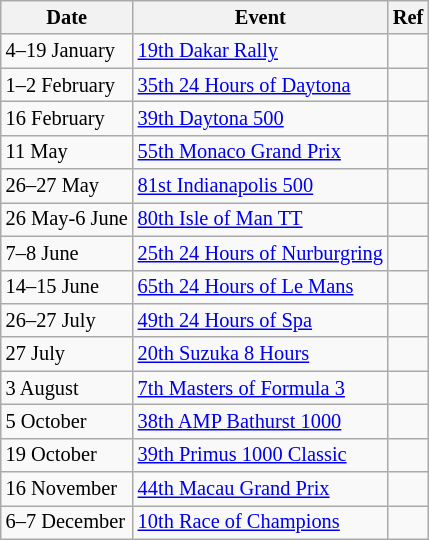<table class="wikitable" style="font-size: 85%">
<tr>
<th>Date</th>
<th>Event</th>
<th>Ref</th>
</tr>
<tr>
<td>4–19 January</td>
<td><a href='#'>19th Dakar Rally</a></td>
<td></td>
</tr>
<tr>
<td>1–2 February</td>
<td><a href='#'>35th 24 Hours of Daytona</a></td>
<td></td>
</tr>
<tr>
<td>16 February</td>
<td><a href='#'>39th Daytona 500</a></td>
<td></td>
</tr>
<tr>
<td>11 May</td>
<td><a href='#'>55th Monaco Grand Prix</a></td>
<td></td>
</tr>
<tr>
<td>26–27 May</td>
<td><a href='#'>81st Indianapolis 500</a></td>
<td></td>
</tr>
<tr>
<td>26 May-6 June</td>
<td><a href='#'>80th Isle of Man TT</a></td>
<td></td>
</tr>
<tr>
<td>7–8 June</td>
<td><a href='#'>25th 24 Hours of Nurburgring</a></td>
<td></td>
</tr>
<tr>
<td>14–15 June</td>
<td><a href='#'>65th 24 Hours of Le Mans</a></td>
<td></td>
</tr>
<tr>
<td>26–27 July</td>
<td><a href='#'>49th 24 Hours of Spa</a></td>
<td></td>
</tr>
<tr>
<td>27 July</td>
<td><a href='#'>20th Suzuka 8 Hours</a></td>
<td></td>
</tr>
<tr>
<td>3 August</td>
<td><a href='#'>7th Masters of Formula 3</a></td>
<td></td>
</tr>
<tr>
<td>5 October</td>
<td><a href='#'>38th AMP Bathurst 1000</a></td>
<td></td>
</tr>
<tr>
<td>19 October</td>
<td><a href='#'>39th Primus 1000 Classic</a></td>
<td></td>
</tr>
<tr>
<td>16 November</td>
<td><a href='#'>44th Macau Grand Prix</a></td>
<td></td>
</tr>
<tr>
<td>6–7 December</td>
<td><a href='#'>10th Race of Champions</a></td>
<td></td>
</tr>
</table>
